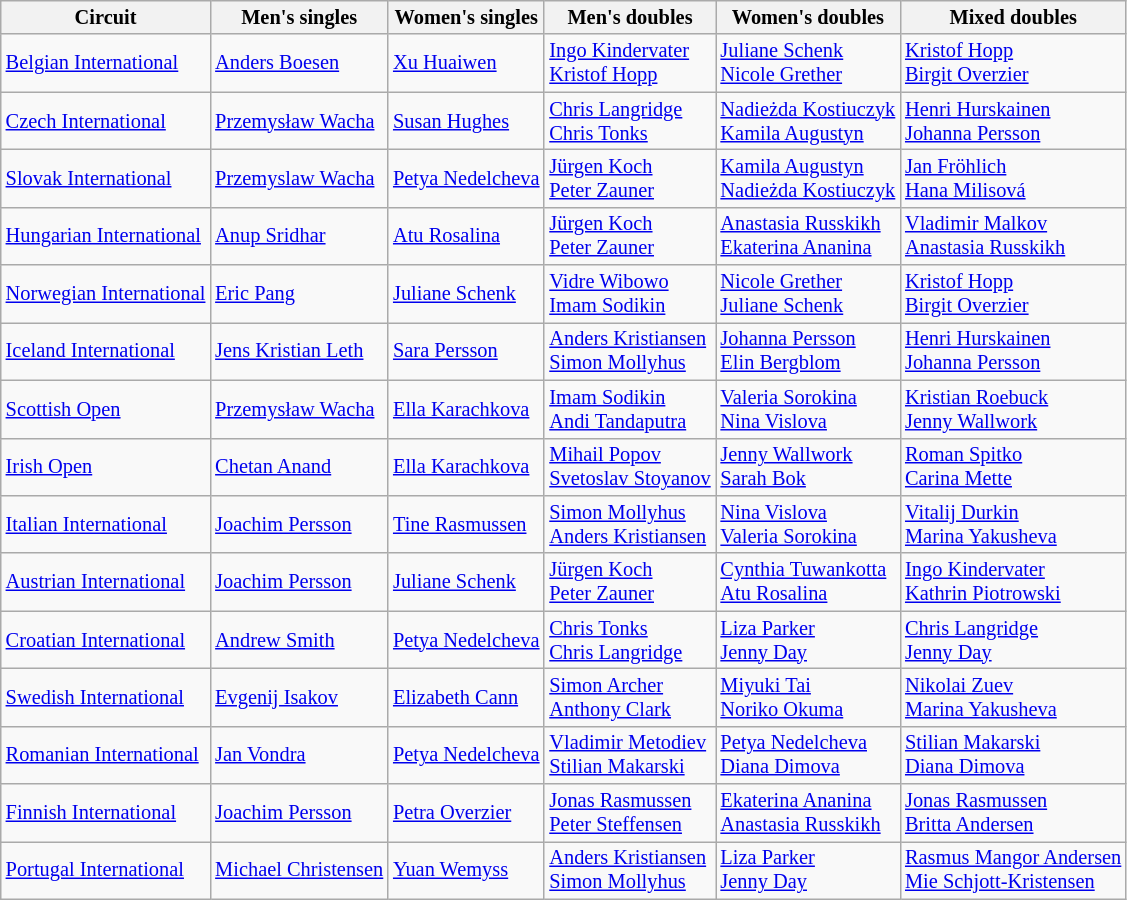<table class=wikitable style="font-size:85%">
<tr>
<th>Circuit</th>
<th>Men's singles</th>
<th>Women's singles</th>
<th>Men's doubles</th>
<th>Women's doubles</th>
<th>Mixed doubles</th>
</tr>
<tr>
<td><a href='#'>Belgian International</a></td>
<td> <a href='#'>Anders Boesen</a></td>
<td> <a href='#'>Xu Huaiwen</a></td>
<td> <a href='#'>Ingo Kindervater</a><br> <a href='#'>Kristof Hopp</a></td>
<td> <a href='#'>Juliane Schenk</a><br> <a href='#'>Nicole Grether</a></td>
<td> <a href='#'>Kristof Hopp</a><br> <a href='#'>Birgit Overzier</a></td>
</tr>
<tr>
<td><a href='#'>Czech International</a></td>
<td> <a href='#'>Przemysław Wacha</a></td>
<td> <a href='#'>Susan Hughes</a></td>
<td> <a href='#'>Chris Langridge</a><br> <a href='#'>Chris Tonks</a></td>
<td> <a href='#'>Nadieżda Kostiuczyk</a><br> <a href='#'>Kamila Augustyn</a></td>
<td> <a href='#'>Henri Hurskainen</a><br> <a href='#'>Johanna Persson</a></td>
</tr>
<tr>
<td><a href='#'>Slovak International</a></td>
<td> <a href='#'>Przemyslaw Wacha</a></td>
<td> <a href='#'>Petya Nedelcheva</a></td>
<td> <a href='#'>Jürgen Koch</a><br> <a href='#'>Peter Zauner</a></td>
<td> <a href='#'>Kamila Augustyn</a><br> <a href='#'>Nadieżda Kostiuczyk</a></td>
<td> <a href='#'>Jan Fröhlich</a><br> <a href='#'>Hana Milisová</a></td>
</tr>
<tr>
<td><a href='#'>Hungarian International</a></td>
<td> <a href='#'>Anup Sridhar</a></td>
<td> <a href='#'>Atu Rosalina</a></td>
<td> <a href='#'>Jürgen Koch</a><br> <a href='#'>Peter Zauner</a></td>
<td> <a href='#'>Anastasia Russkikh</a><br> <a href='#'>Ekaterina Ananina</a></td>
<td> <a href='#'>Vladimir Malkov</a><br> <a href='#'>Anastasia Russkikh</a></td>
</tr>
<tr>
<td><a href='#'>Norwegian International</a></td>
<td> <a href='#'>Eric Pang</a></td>
<td> <a href='#'>Juliane Schenk</a></td>
<td> <a href='#'>Vidre Wibowo</a><br> <a href='#'>Imam Sodikin</a></td>
<td> <a href='#'>Nicole Grether</a><br> <a href='#'>Juliane Schenk</a></td>
<td> <a href='#'>Kristof Hopp</a><br> <a href='#'>Birgit Overzier</a></td>
</tr>
<tr>
<td><a href='#'>Iceland International</a></td>
<td> <a href='#'>Jens Kristian Leth</a></td>
<td> <a href='#'>Sara Persson</a></td>
<td> <a href='#'>Anders Kristiansen</a><br> <a href='#'>Simon Mollyhus</a></td>
<td> <a href='#'>Johanna Persson</a><br> <a href='#'>Elin Bergblom</a></td>
<td> <a href='#'>Henri Hurskainen</a><br> <a href='#'>Johanna Persson</a></td>
</tr>
<tr>
<td><a href='#'>Scottish Open</a></td>
<td> <a href='#'>Przemysław Wacha</a></td>
<td> <a href='#'>Ella Karachkova</a></td>
<td> <a href='#'>Imam Sodikin</a><br>  <a href='#'>Andi Tandaputra</a></td>
<td> <a href='#'>Valeria Sorokina</a><br> <a href='#'>Nina Vislova</a></td>
<td> <a href='#'>Kristian Roebuck</a><br> <a href='#'>Jenny Wallwork</a></td>
</tr>
<tr>
<td><a href='#'>Irish Open</a></td>
<td> <a href='#'>Chetan Anand</a></td>
<td> <a href='#'>Ella Karachkova</a></td>
<td> <a href='#'>Mihail Popov</a><br> <a href='#'>Svetoslav Stoyanov</a></td>
<td> <a href='#'>Jenny Wallwork</a><br> <a href='#'>Sarah Bok</a></td>
<td> <a href='#'>Roman Spitko</a><br> <a href='#'>Carina Mette</a></td>
</tr>
<tr>
<td><a href='#'>Italian International</a></td>
<td> <a href='#'>Joachim Persson</a></td>
<td> <a href='#'>Tine Rasmussen</a></td>
<td> <a href='#'>Simon Mollyhus</a><br> <a href='#'>Anders Kristiansen</a></td>
<td> <a href='#'>Nina Vislova</a><br> <a href='#'>Valeria Sorokina</a></td>
<td> <a href='#'>Vitalij Durkin</a><br> <a href='#'>Marina Yakusheva</a></td>
</tr>
<tr>
<td><a href='#'>Austrian International</a></td>
<td> <a href='#'>Joachim Persson</a></td>
<td> <a href='#'>Juliane Schenk</a></td>
<td> <a href='#'>Jürgen Koch</a><br> <a href='#'>Peter Zauner</a></td>
<td> <a href='#'>Cynthia Tuwankotta</a><br> <a href='#'>Atu Rosalina</a></td>
<td> <a href='#'>Ingo Kindervater</a><br> <a href='#'>Kathrin Piotrowski</a></td>
</tr>
<tr>
<td><a href='#'>Croatian International</a></td>
<td> <a href='#'>Andrew Smith</a></td>
<td> <a href='#'>Petya Nedelcheva</a></td>
<td> <a href='#'>Chris Tonks</a><br> <a href='#'>Chris Langridge</a></td>
<td> <a href='#'>Liza Parker</a><br> <a href='#'>Jenny Day</a></td>
<td> <a href='#'>Chris Langridge</a><br> <a href='#'>Jenny Day</a></td>
</tr>
<tr>
<td><a href='#'>Swedish International</a></td>
<td> <a href='#'>Evgenij Isakov</a></td>
<td> <a href='#'>Elizabeth Cann</a></td>
<td> <a href='#'>Simon Archer</a><br> <a href='#'>Anthony Clark</a></td>
<td> <a href='#'>Miyuki Tai</a><br> <a href='#'>Noriko Okuma</a></td>
<td> <a href='#'>Nikolai Zuev</a><br> <a href='#'>Marina Yakusheva</a></td>
</tr>
<tr>
<td><a href='#'>Romanian International</a></td>
<td> <a href='#'>Jan Vondra</a></td>
<td> <a href='#'>Petya Nedelcheva</a></td>
<td> <a href='#'>Vladimir Metodiev</a><br> <a href='#'>Stilian Makarski</a></td>
<td> <a href='#'>Petya Nedelcheva</a><br> <a href='#'>Diana Dimova</a></td>
<td> <a href='#'>Stilian Makarski</a><br> <a href='#'>Diana Dimova</a></td>
</tr>
<tr>
<td><a href='#'>Finnish International</a></td>
<td> <a href='#'>Joachim Persson</a></td>
<td> <a href='#'>Petra Overzier</a></td>
<td> <a href='#'>Jonas Rasmussen</a><br> <a href='#'>Peter Steffensen</a></td>
<td> <a href='#'>Ekaterina Ananina</a><br> <a href='#'>Anastasia Russkikh</a></td>
<td> <a href='#'>Jonas Rasmussen</a><br> <a href='#'>Britta Andersen</a></td>
</tr>
<tr>
<td><a href='#'>Portugal International</a></td>
<td> <a href='#'>Michael Christensen</a></td>
<td> <a href='#'>Yuan Wemyss</a></td>
<td> <a href='#'>Anders Kristiansen</a><br> <a href='#'>Simon Mollyhus</a></td>
<td> <a href='#'>Liza Parker</a><br> <a href='#'>Jenny Day</a></td>
<td> <a href='#'>Rasmus Mangor Andersen</a><br> <a href='#'>Mie Schjott-Kristensen</a></td>
</tr>
</table>
